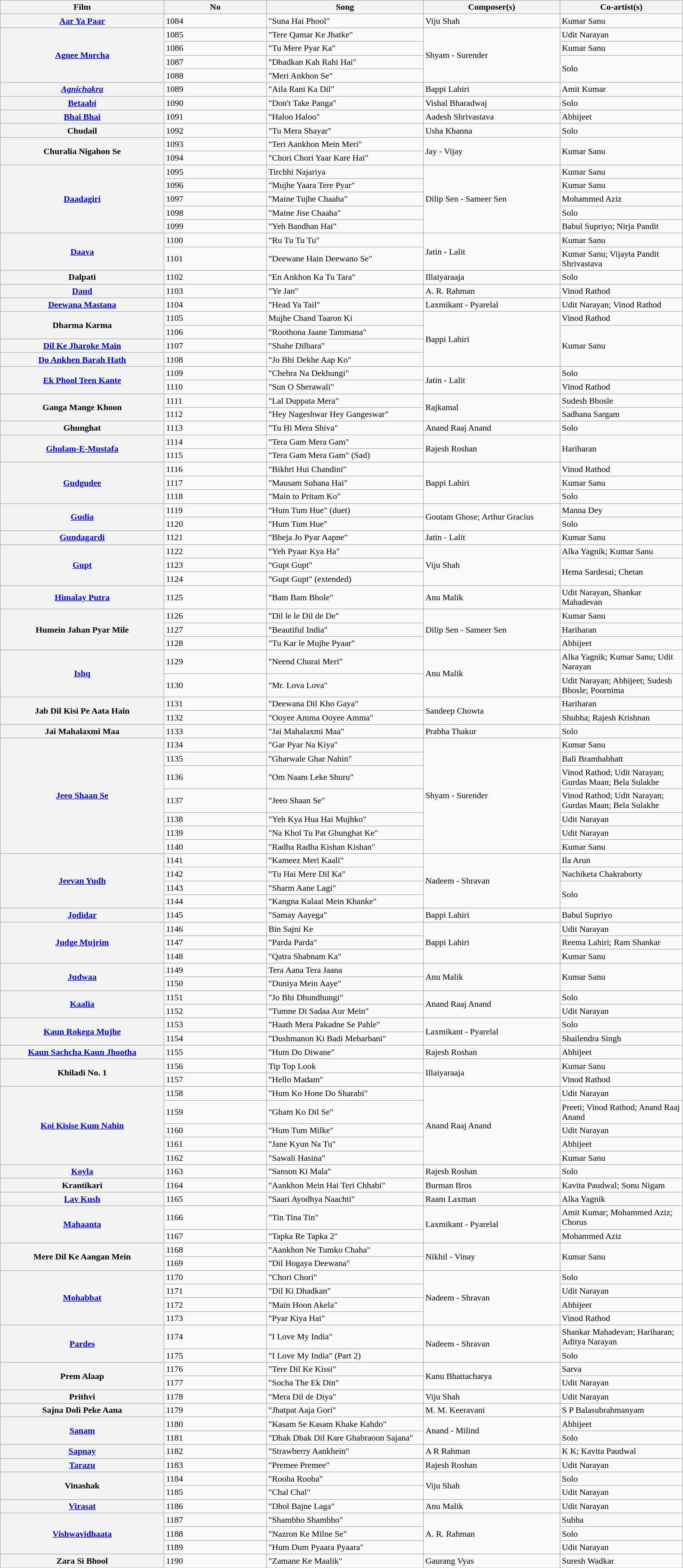<table class="wikitable plainrowheaders" style="width:100%; textcolor:#000">
<tr>
<th scope="col" style="width:24%;">Film</th>
<th>No</th>
<th scope="col" style="width:23%;">Song</th>
<th scope="col" style="width:20%;">Composer(s)</th>
<th scope="col" style="width:18%;">Co-artist(s)</th>
</tr>
<tr>
<th><a href='#'>Aar Ya Paar</a></th>
<td>1084</td>
<td>"Suna Hai Phool"</td>
<td>Viju Shah</td>
<td>Kumar Sanu</td>
</tr>
<tr>
<th rowspan="4"><a href='#'>Agnee Morcha</a></th>
<td>1085</td>
<td>"Tere Qamar Ke Jhatke"</td>
<td rowspan="4">Shyam - Surender</td>
<td>Udit Narayan</td>
</tr>
<tr>
<td>1086</td>
<td>"Tu Mere Pyar Ka"</td>
<td>Kumar Sanu</td>
</tr>
<tr>
<td>1087</td>
<td>"Dhadkan Kah Rahi Hai"</td>
<td rowspan=2>Solo</td>
</tr>
<tr>
<td>1088</td>
<td>"Meri Ankhon Se"</td>
</tr>
<tr>
<th><em><a href='#'>Agnichakra</a></em></th>
<td>1089</td>
<td>"Aila Rani Ka Dil"</td>
<td>Bappi Lahiri</td>
<td>Amit Kumar</td>
</tr>
<tr>
<th><a href='#'>Betaabi</a></th>
<td>1090</td>
<td>"Don't Take Panga"</td>
<td>Vishal Bharadwaj</td>
<td>Solo</td>
</tr>
<tr>
<th><a href='#'>Bhai Bhai</a></th>
<td>1091</td>
<td>"Haloo Haloo"</td>
<td>Aadesh Shrivastava</td>
<td>Abhijeet</td>
</tr>
<tr>
<th>Chudail</th>
<td>1092</td>
<td>"Tu Mera Shayar"</td>
<td>Usha Khanna</td>
<td>Solo</td>
</tr>
<tr>
<th rowspan="2">Churalia Nigahon Se</th>
<td>1093</td>
<td>"Teri Aankhon Mein Meri"</td>
<td rowspan="2">Jay - Vijay</td>
<td rowspan="2">Kumar Sanu</td>
</tr>
<tr>
<td>1094</td>
<td>"Chori Chori Yaar Kare Hai"</td>
</tr>
<tr>
<th rowspan="5"><a href='#'>Daadagiri</a></th>
<td>1095</td>
<td>Tirchhi Najariya</td>
<td rowspan="5">Dilip Sen - Sameer Sen</td>
<td>Kumar Sanu</td>
</tr>
<tr>
<td>1096</td>
<td>"Mujhe Yaara Tere Pyar"</td>
<td>Kumar Sanu</td>
</tr>
<tr>
<td>1097</td>
<td>"Maine Tujhe Chaaha"</td>
<td>Mohammed Aziz</td>
</tr>
<tr>
<td>1098</td>
<td>"Maine Jise Chaaha"</td>
<td>Solo</td>
</tr>
<tr>
<td>1099</td>
<td>"Yeh Bandhan Hai"</td>
<td>Babul Supriyo; Nirja Pandit</td>
</tr>
<tr>
<th rowspan="2"><a href='#'>Daava</a></th>
<td>1100</td>
<td>"Ru Tu Tu Tu"</td>
<td rowspan="2">Jatin - Lalit</td>
<td>Kumar Sanu</td>
</tr>
<tr>
<td>1101</td>
<td>"Deewane Hain Deewano Se"</td>
<td>Kumar Sanu; Vijayta Pandit Shrivastava</td>
</tr>
<tr>
<th>Dalpati</th>
<td>1102</td>
<td>"En Ankhon Ka Tu Tara"</td>
<td>Illaiyaraaja</td>
<td>Solo</td>
</tr>
<tr>
<th><a href='#'>Daud</a></th>
<td>1103</td>
<td>"Ye Jan"</td>
<td>A. R. Rahman</td>
<td>Vinod Rathod</td>
</tr>
<tr>
<th><a href='#'>Deewana Mastana</a></th>
<td>1104</td>
<td>"Head Ya Tail"</td>
<td>Laxmikant - Pyarelal</td>
<td>Udit Narayan; Vinod Rathod</td>
</tr>
<tr>
<th rowspan="2">Dharma Karma</th>
<td>1105</td>
<td>Mujhe Chand Taaron Ki</td>
<td rowspan="4">Bappi Lahiri</td>
<td>Vinod Rathod</td>
</tr>
<tr>
<td>1106</td>
<td>"Roothona Jaane Tammana"</td>
<td rowspan="3">Kumar Sanu</td>
</tr>
<tr>
<th><a href='#'>Dil Ke Jharoke Main</a></th>
<td>1107</td>
<td>"Shahe Dilbara"</td>
</tr>
<tr>
<th><a href='#'>Do Ankhen Barah Hath</a></th>
<td>1108</td>
<td>"Jo Bhi Dekhe Aap Ko"</td>
</tr>
<tr>
<th rowspan="2"><a href='#'>Ek Phool Teen Kante</a></th>
<td>1109</td>
<td>"Chehra Na Dekhungi"</td>
<td rowspan="2">Jatin - Lalit</td>
<td>Solo</td>
</tr>
<tr>
<td>1110</td>
<td>"Sun O Sherawali"</td>
<td>Vinod Rathod</td>
</tr>
<tr>
<th rowspan="2">Ganga Mange Khoon</th>
<td>1111</td>
<td>"Lal Duppata Mera"</td>
<td rowspan="2">Rajkamal</td>
<td>Sudesh Bhosle</td>
</tr>
<tr>
<td>1112</td>
<td>"Hey Nageshwar Hey Gangeswar"</td>
<td>Sadhana Sargam</td>
</tr>
<tr>
<th>Ghunghat</th>
<td>1113</td>
<td>"Tu Hi Mera Shiva"</td>
<td>Anand Raaj Anand</td>
<td>Solo</td>
</tr>
<tr>
<th rowspan="2"><a href='#'>Ghulam-E-Mustafa</a></th>
<td>1114</td>
<td>"Tera Gam Mera Gam"</td>
<td rowspan="2">Rajesh Roshan</td>
<td rowspan="2">Hariharan</td>
</tr>
<tr>
<td>1115</td>
<td>"Tera Gam Mera Gam" (Sad)</td>
</tr>
<tr>
<th rowspan="3"><a href='#'>Gudgudee</a></th>
<td>1116</td>
<td>"Bikhri Hui Chandini"</td>
<td rowspan="3">Bappi Lahiri</td>
<td>Vinod Rathod</td>
</tr>
<tr>
<td>1117</td>
<td>"Mausam Suhana Hai"</td>
<td>Kumar Sanu</td>
</tr>
<tr>
<td>1118</td>
<td>"Main to Pritam Ko"</td>
<td>Solo</td>
</tr>
<tr>
<th rowspan="2"><a href='#'>Gudia</a></th>
<td>1119</td>
<td>"Hum Tum Hue" (duet)</td>
<td rowspan="2">Goutam Ghose; Arthur Gracius</td>
<td>Manna Dey</td>
</tr>
<tr>
<td>1120</td>
<td>"Hum Tum Hue"</td>
<td>Solo</td>
</tr>
<tr>
<th><a href='#'>Gundagardi</a></th>
<td>1121</td>
<td>"Bheja Jo Pyar Aapne"</td>
<td>Jatin - Lalit</td>
<td>Kumar Sanu</td>
</tr>
<tr>
<th rowspan="3"><a href='#'>Gupt</a></th>
<td>1122</td>
<td>"Yeh Pyaar Kya Ha"</td>
<td rowspan="3">Viju Shah</td>
<td>Alka Yagnik;  Kumar Sanu</td>
</tr>
<tr>
<td>1123</td>
<td>"Gupt Gupt"</td>
<td rowspan="2">Hema Sardesai; Chetan</td>
</tr>
<tr>
<td>1124</td>
<td>"Gupt Gupt" (extended)</td>
</tr>
<tr>
<th><a href='#'>Himalay Putra</a></th>
<td>1125</td>
<td>"Bam Bam Bhole"</td>
<td>Anu Malik</td>
<td>Udit Narayan, Shankar Mahadevan</td>
</tr>
<tr>
<th rowspan="3">Humein Jahan Pyar Mile</th>
<td>1126</td>
<td>"Dil le le Dil de De"</td>
<td rowspan="3">Dilip Sen - Sameer Sen</td>
<td>Kumar Sanu</td>
</tr>
<tr>
<td>1127</td>
<td>"Beautiful India"</td>
<td>Hariharan</td>
</tr>
<tr>
<td>1128</td>
<td>"Tu Kar le Mujhe Pyaar"</td>
<td>Abhijeet</td>
</tr>
<tr>
<th rowspan="2"><a href='#'>Ishq</a></th>
<td>1129</td>
<td>"Neend Churai Meri"</td>
<td rowspan="2">Anu Malik</td>
<td>Alka Yagnik;  Kumar Sanu; Udit Narayan</td>
</tr>
<tr>
<td>1130</td>
<td>"Mr. Lova Lova"</td>
<td>Udit Narayan; Abhijeet; Sudesh Bhosle; Poornima</td>
</tr>
<tr>
<th rowspan="2">Jab Dil Kisi Pe Aata Hain</th>
<td>1131</td>
<td>"Deewana Dil Kho Gaya"</td>
<td rowspan="2">Sandeep Chowta</td>
<td>Hariharan</td>
</tr>
<tr>
<td>1132</td>
<td>"Ooyee Amma Ooyee Amma"</td>
<td>Shubha; Rajesh Krishnan</td>
</tr>
<tr>
<th>Jai Mahalaxmi Maa</th>
<td>1133</td>
<td>"Jai Mahalaxmi Maa"</td>
<td>Prabha Thakur</td>
<td>Solo</td>
</tr>
<tr>
<th rowspan="7"><a href='#'>Jeeo Shaan Se</a></th>
<td>1134</td>
<td>"Gar Pyar Na Kiya"</td>
<td rowspan="7">Shyam - Surender</td>
<td>Kumar Sanu</td>
</tr>
<tr>
<td>1135</td>
<td>"Gharwale Ghar Nahin"</td>
<td>Bali Bramhabhatt</td>
</tr>
<tr>
<td>1136</td>
<td>"Om Naam Leke Shuru"</td>
<td>Vinod Rathod; Udit Narayan; Gurdas Maan; Bela Sulakhe</td>
</tr>
<tr>
<td>1137</td>
<td>"Jeeo Shaan Se"</td>
<td>Vinod Rathod; Udit Narayan; Gurdas Maan; Bela Sulakhe</td>
</tr>
<tr>
<td>1138</td>
<td>"Yeh Kya Hua Hai Mujhko"</td>
<td>Udit Narayan</td>
</tr>
<tr>
<td>1139</td>
<td>"Na Khol Tu Pat Ghunghat Ke"</td>
<td>Udit Narayan</td>
</tr>
<tr>
<td>1140</td>
<td>"Radha Radha Kishan Kishan"</td>
<td>Kumar Sanu</td>
</tr>
<tr>
<th rowspan="4"><a href='#'>Jeevan Yudh</a></th>
<td>1141</td>
<td>"Kameez Meri Kaali"</td>
<td rowspan="4">Nadeem - Shravan</td>
<td>Ila Arun</td>
</tr>
<tr>
<td>1142</td>
<td>"Tu Hai Mere Dil Ka"</td>
<td>Nachiketa Chakraborty</td>
</tr>
<tr>
<td>1143</td>
<td>"Sharm Aane Lagi"</td>
<td rowspan="2">Solo</td>
</tr>
<tr>
<td>1144</td>
<td>"Kangna Kalaai Mein Khanke"</td>
</tr>
<tr>
<th><a href='#'>Jodidar</a></th>
<td>1145</td>
<td>"Samay Aayega"</td>
<td>Bappi Lahiri</td>
<td>Babul Supriyo</td>
</tr>
<tr>
<th rowspan="3"><a href='#'>Judge Mujrim</a></th>
<td>1146</td>
<td>Bin Sajni Ke</td>
<td rowspan="3">Bappi Lahiri</td>
<td>Udit Narayan</td>
</tr>
<tr>
<td>1147</td>
<td>"Parda Parda"</td>
<td>Reema Lahiri; Ram Shankar</td>
</tr>
<tr>
<td>1148</td>
<td>"Qatra Shabnam Ka"</td>
<td>Kumar Sanu</td>
</tr>
<tr>
<th rowspan="2"><a href='#'>Judwaa</a></th>
<td>1149</td>
<td>Tera Aana Tera Jaana</td>
<td rowspan="2">Anu Malik</td>
<td rowspan="2">Kumar Sanu</td>
</tr>
<tr>
<td>1150</td>
<td>"Duniya Mein Aaye"</td>
</tr>
<tr>
<th rowspan="2"><a href='#'>Kaalia</a></th>
<td>1151</td>
<td>"Jo Bhi Dhundhungi"</td>
<td rowspan="2">Anand Raaj Anand</td>
<td>Solo</td>
</tr>
<tr>
<td>1152</td>
<td>"Tumne Di Sadaa Aur Mein"</td>
<td>Udit Narayan</td>
</tr>
<tr>
<th rowspan="2"><a href='#'>Kaun Rokega Mujhe</a></th>
<td>1153</td>
<td>"Haath Mera Pakadne Se Pahle"</td>
<td rowspan="2">Laxmikant - Pyarelal</td>
<td>Solo</td>
</tr>
<tr>
<td>1154</td>
<td>"Dushmanon Ki Badi Meharbani"</td>
<td>Shailendra Singh</td>
</tr>
<tr>
<th><a href='#'>Kaun Sachcha Kaun Jhootha</a></th>
<td>1155</td>
<td>"Hum Do Diwane"</td>
<td>Rajesh Roshan</td>
<td>Abhijeet</td>
</tr>
<tr>
<th rowspan="2">Khiladi No. 1</th>
<td>1156</td>
<td>Tip Top Look</td>
<td rowspan="2">Illaiyaraaja</td>
<td>Kumar Sanu</td>
</tr>
<tr>
<td>1157</td>
<td>"Hello Madam"</td>
<td>Vinod Rathod</td>
</tr>
<tr>
<th rowspan="5"><a href='#'>Koi Kisise Kum Nahin</a></th>
<td>1158</td>
<td>"Hum Ko Hone Do Sharabi"</td>
<td rowspan="5">Anand Raaj Anand</td>
<td>Udit Narayan</td>
</tr>
<tr>
<td>1159</td>
<td>"Gham Ko Dil Se"</td>
<td>Preeti; Vinod Rathod; Anand Raaj Anand</td>
</tr>
<tr>
<td>1160</td>
<td>"Hum Tum Milke"</td>
<td>Udit Narayan</td>
</tr>
<tr>
<td>1161</td>
<td>"Jane Kyun Na Tu"</td>
<td>Abhijeet</td>
</tr>
<tr>
<td>1162</td>
<td>"Sawali Hasina"</td>
<td>Kumar Sanu</td>
</tr>
<tr>
<th><a href='#'>Koyla</a></th>
<td>1163</td>
<td>"Sanson Ki Mala"</td>
<td>Rajesh Roshan</td>
<td>Solo</td>
</tr>
<tr>
<th>Krantikari</th>
<td>1164</td>
<td>"Aankhon Mein Hai Teri Chhabi"</td>
<td>Burman Bros</td>
<td>Kavita Paudwal; Sonu Nigam</td>
</tr>
<tr>
<th><a href='#'>Lav Kush</a></th>
<td>1165</td>
<td>"Saari Ayodhya Naachti"</td>
<td>Raam Laxman</td>
<td>Alka Yagnik</td>
</tr>
<tr>
<th rowspan="2"><a href='#'>Mahaanta</a></th>
<td>1166</td>
<td>"Tin Tina Tin"</td>
<td rowspan="2">Laxmikant - Pyarelal</td>
<td>Amit Kumar; Mohammed Aziz;  Chorus</td>
</tr>
<tr>
<td>1167</td>
<td>"Tapka Re Tapka 2"</td>
<td>Mohammed Aziz</td>
</tr>
<tr>
<th rowspan="2">Mere Dil Ke Aangan Mein</th>
<td>1168</td>
<td>"Aankhon Ne Tumko Chaha"</td>
<td rowspan="2">Nikhil - Vinay</td>
<td rowspan="2">Kumar Sanu</td>
</tr>
<tr>
<td>1169</td>
<td>"Dil Hogaya Deewana"</td>
</tr>
<tr>
<th rowspan="4"><a href='#'>Mohabbat</a></th>
<td>1170</td>
<td>"Chori Chori"</td>
<td rowspan="4">Nadeem - Shravan</td>
<td>Solo</td>
</tr>
<tr>
<td>1171</td>
<td>"Dil Ki Dhadkan"</td>
<td>Udit Narayan</td>
</tr>
<tr>
<td>1172</td>
<td>"Main Hoon Akela"</td>
<td>Abhijeet</td>
</tr>
<tr>
<td>1173</td>
<td>"Pyar Kiya Hai"</td>
<td>Vinod Rathod</td>
</tr>
<tr>
<th rowspan="2"><a href='#'>Pardes</a></th>
<td>1174</td>
<td>"I Love My India"</td>
<td rowspan="2">Nadeem - Shravan</td>
<td>Shankar Mahadevan; Hariharan; Aditya Narayan</td>
</tr>
<tr>
<td>1175</td>
<td>"I Love My India" (Part 2)</td>
<td>Solo</td>
</tr>
<tr>
<th rowspan="2">Prem Alaap</th>
<td>1176</td>
<td>"Tere Dil Ke Kissi"</td>
<td rowspan="2">Kanu Bhattacharya</td>
<td>Sarva</td>
</tr>
<tr>
<td>1177</td>
<td>"Socha The Ek Din"</td>
<td>Udit Narayan</td>
</tr>
<tr>
<th>Prithvi</th>
<td>1178</td>
<td>"Mera Dil de Diya"</td>
<td>Viju Shah</td>
<td>Udit Narayan</td>
</tr>
<tr>
<th>Sajna Doli Peke Aana</th>
<td>1179</td>
<td>"Jhatpat Aaja Gori"</td>
<td>M. M. Keeravani</td>
<td>S P Balasubrahmanyam</td>
</tr>
<tr>
<th rowspan="2"><a href='#'>Sanam</a></th>
<td>1180</td>
<td>"Kasam Se Kasam Khake Kahdo"</td>
<td rowspan="2">Anand - Milind</td>
<td>Abhijeet</td>
</tr>
<tr>
<td>1181</td>
<td>"Dhak Dhak Dil Kare Ghabraoon Sajana"</td>
<td>Solo</td>
</tr>
<tr>
<th><a href='#'>Sapnay</a></th>
<td>1182</td>
<td>"Strawberry Aankhein"</td>
<td>A R Rahman</td>
<td>K K; Kavita Paudwal</td>
</tr>
<tr>
<th><a href='#'>Tarazu</a></th>
<td>1183</td>
<td>"Premee Premee"</td>
<td>Rajesh Roshan</td>
<td>Udit Narayan</td>
</tr>
<tr>
<th rowspan="2">Vinashak</th>
<td>1184</td>
<td>"Rooba Rooba"</td>
<td rowspan="2">Viju Shah</td>
<td>Solo</td>
</tr>
<tr>
<td>1185</td>
<td>"Chal Chal"</td>
<td>Udit Narayan</td>
</tr>
<tr>
<th><a href='#'>Virasat</a></th>
<td>1186</td>
<td>"Dhol Bajne Laga"</td>
<td>Anu Malik</td>
<td>Udit Narayan</td>
</tr>
<tr>
<th rowspan="3"><a href='#'>Vishwavidhaata</a></th>
<td>1187</td>
<td>"Shambho Shambho"</td>
<td rowspan="3">A. R. Rahman</td>
<td>Subha</td>
</tr>
<tr>
<td>1188</td>
<td>"Nazron Ke Milne Se"</td>
<td>Solo</td>
</tr>
<tr>
<td>1189</td>
<td>"Hum Dum Pyaara Pyaara"</td>
<td>Udit Narayan</td>
</tr>
<tr>
<th>Zara Si Bhool</th>
<td>1190</td>
<td>"Zamane Ke Maalik"</td>
<td>Gaurang Vyas</td>
<td>Suresh Wadkar</td>
</tr>
<tr>
</tr>
</table>
